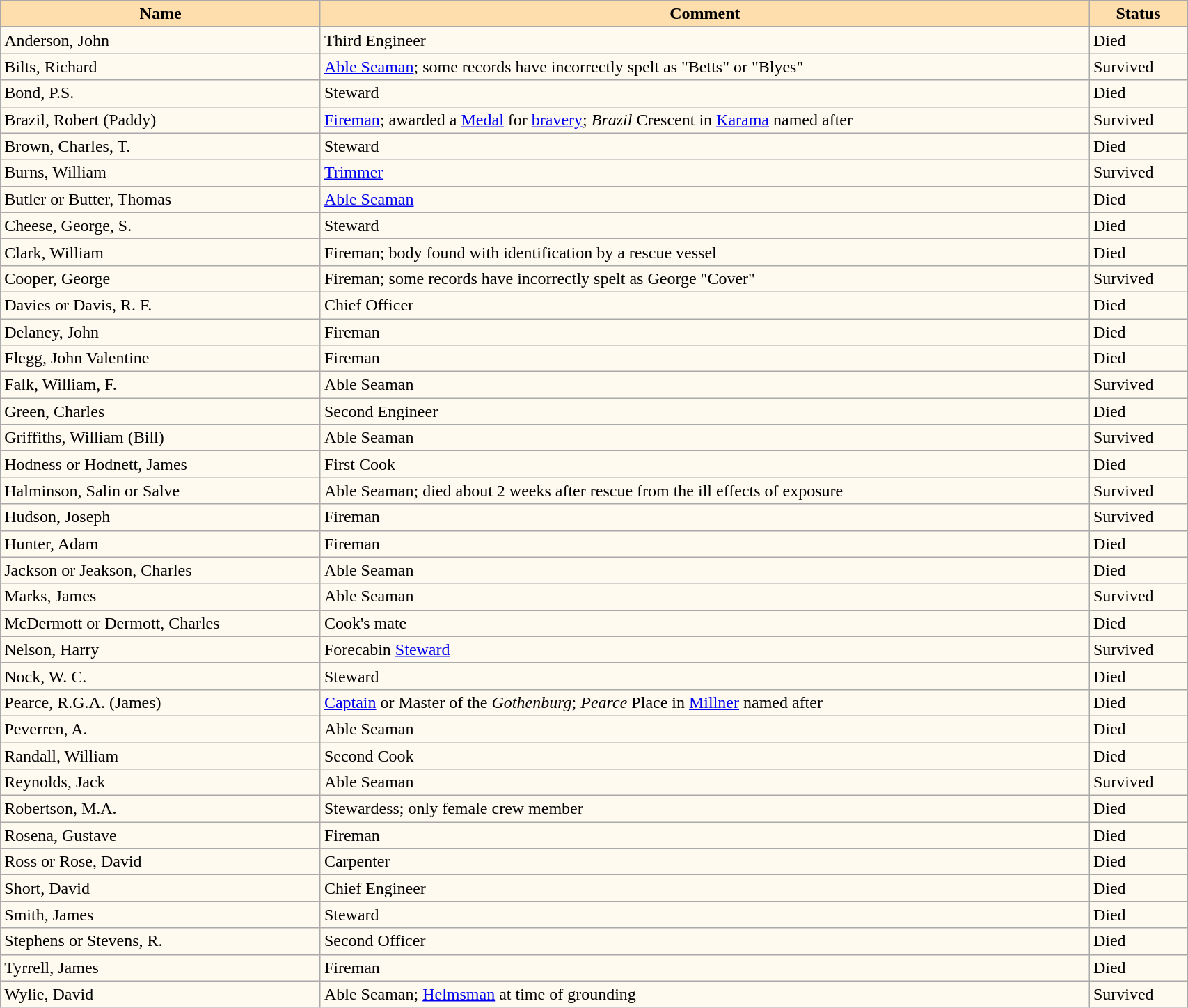<table class="wikitable collapsible collapsed" width=90% style="background: #fffaef; border: 1px dotted gray;">
<tr>
<th style="background:#ffdead;">Name</th>
<th style="background:#ffdead;">Comment</th>
<th style="background:#ffdead;">Status</th>
</tr>
<tr>
<td>Anderson, John</td>
<td>Third Engineer</td>
<td>Died</td>
</tr>
<tr>
<td>Bilts, Richard</td>
<td><a href='#'>Able Seaman</a>; some records have incorrectly spelt as "Betts" or "Blyes"</td>
<td>Survived</td>
</tr>
<tr>
<td>Bond, P.S.</td>
<td>Steward</td>
<td>Died</td>
</tr>
<tr>
<td>Brazil, Robert (Paddy)</td>
<td><a href='#'>Fireman</a>; awarded a <a href='#'>Medal</a> for <a href='#'>bravery</a>; <em>Brazil</em> Crescent in <a href='#'>Karama</a> named after</td>
<td>Survived</td>
</tr>
<tr>
<td>Brown, Charles, T.</td>
<td>Steward</td>
<td>Died</td>
</tr>
<tr>
<td>Burns, William</td>
<td><a href='#'>Trimmer</a></td>
<td>Survived</td>
</tr>
<tr>
<td>Butler or Butter, Thomas</td>
<td><a href='#'>Able Seaman</a></td>
<td>Died</td>
</tr>
<tr>
<td>Cheese, George, S.</td>
<td>Steward</td>
<td>Died</td>
</tr>
<tr>
<td>Clark, William</td>
<td>Fireman; body found with identification by a rescue vessel</td>
<td>Died</td>
</tr>
<tr>
<td>Cooper, George</td>
<td>Fireman; some records have incorrectly spelt as George "Cover"</td>
<td>Survived</td>
</tr>
<tr>
<td>Davies or Davis, R. F.</td>
<td>Chief Officer</td>
<td>Died</td>
</tr>
<tr>
<td>Delaney, John</td>
<td>Fireman</td>
<td>Died</td>
</tr>
<tr>
<td>Flegg, John Valentine</td>
<td>Fireman</td>
<td>Died</td>
</tr>
<tr>
<td>Falk, William, F.</td>
<td>Able Seaman</td>
<td>Survived</td>
</tr>
<tr>
<td>Green, Charles</td>
<td>Second Engineer</td>
<td>Died</td>
</tr>
<tr>
<td>Griffiths, William (Bill)</td>
<td>Able Seaman</td>
<td>Survived</td>
</tr>
<tr>
<td>Hodness or Hodnett, James</td>
<td>First Cook</td>
<td>Died</td>
</tr>
<tr>
<td>Halminson, Salin or Salve</td>
<td>Able Seaman; died about 2 weeks after rescue from the ill effects of exposure</td>
<td>Survived</td>
</tr>
<tr>
<td>Hudson, Joseph</td>
<td>Fireman</td>
<td>Survived</td>
</tr>
<tr>
<td>Hunter, Adam</td>
<td>Fireman</td>
<td>Died</td>
</tr>
<tr>
<td>Jackson or Jeakson, Charles</td>
<td>Able Seaman</td>
<td>Died</td>
</tr>
<tr>
<td>Marks, James</td>
<td>Able Seaman</td>
<td>Survived</td>
</tr>
<tr>
<td>McDermott or Dermott, Charles</td>
<td>Cook's mate</td>
<td>Died</td>
</tr>
<tr>
<td>Nelson, Harry</td>
<td>Forecabin <a href='#'>Steward</a></td>
<td>Survived</td>
</tr>
<tr>
<td>Nock, W. C.</td>
<td>Steward</td>
<td>Died</td>
</tr>
<tr>
<td>Pearce, R.G.A. (James)</td>
<td><a href='#'>Captain</a> or Master of the <em>Gothenburg</em>; <em>Pearce</em> Place in <a href='#'>Millner</a> named after</td>
<td>Died</td>
</tr>
<tr>
<td>Peverren, A.</td>
<td>Able Seaman</td>
<td>Died</td>
</tr>
<tr>
<td>Randall, William</td>
<td>Second Cook</td>
<td>Died</td>
</tr>
<tr>
<td>Reynolds, Jack</td>
<td>Able Seaman</td>
<td>Survived</td>
</tr>
<tr>
<td>Robertson, M.A.</td>
<td>Stewardess; only female crew member</td>
<td>Died</td>
</tr>
<tr>
<td>Rosena, Gustave</td>
<td>Fireman</td>
<td>Died</td>
</tr>
<tr>
<td>Ross or Rose, David</td>
<td>Carpenter</td>
<td>Died</td>
</tr>
<tr>
<td>Short, David</td>
<td>Chief Engineer</td>
<td>Died</td>
</tr>
<tr>
<td>Smith, James</td>
<td>Steward</td>
<td>Died</td>
</tr>
<tr>
<td>Stephens or Stevens, R.</td>
<td>Second Officer</td>
<td>Died</td>
</tr>
<tr>
<td>Tyrrell, James</td>
<td>Fireman</td>
<td>Died</td>
</tr>
<tr>
<td>Wylie, David</td>
<td>Able Seaman; <a href='#'>Helmsman</a> at time of grounding</td>
<td>Survived</td>
</tr>
</table>
